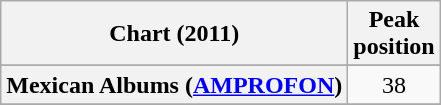<table class="wikitable plainrowheaders sortable">
<tr>
<th scope="col">Chart (2011)</th>
<th scope="col">Peak<br>position</th>
</tr>
<tr>
</tr>
<tr>
</tr>
<tr>
</tr>
<tr>
<th scope="row">Mexican Albums (<a href='#'>AMPROFON</a>)</th>
<td align="center">38</td>
</tr>
<tr>
</tr>
<tr>
</tr>
<tr>
</tr>
<tr>
</tr>
<tr>
</tr>
<tr>
</tr>
</table>
